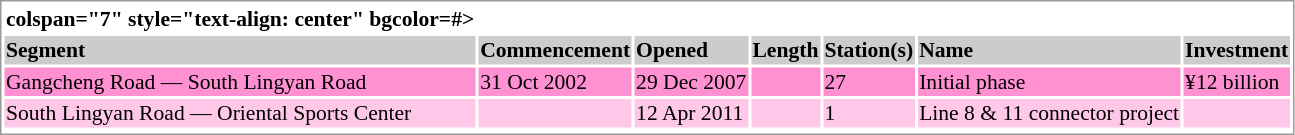<table border=0 style="border:1px solid #999;background-color:white;text-align:left;font-size:90%" class="mw-collapsible">
<tr>
<th <onlyinclude> colspan="7" style="text-align: center" bgcolor=#></th>
</tr>
<tr bgcolor=#cccccc>
<th>Segment</th>
<th>Commencement</th>
<th>Opened</th>
<th>Length</th>
<th>Station(s)</th>
<th>Name</th>
<th>Investment</th>
</tr>
<tr bgcolor=#ff91d2>
<td style="text-align: left;">Gangcheng Road — South Lingyan Road</td>
<td>31 Oct 2002</td>
<td>29 Dec 2007</td>
<td></td>
<td>27</td>
<td style="text-align: left;">Initial phase</td>
<td>¥12 billion</td>
</tr>
<tr bgcolor=#ffc8e8>
<td style="text-align: left;">South Lingyan Road — Oriental Sports Center</td>
<td></td>
<td>12 Apr 2011</td>
<td></td>
<td>1</td>
<td style="text-align: left;">Line 8 & 11 connector project</td>
<td></td>
</tr>
<tr style= "background:#>
<td colspan = "7"></onlyinclude></td>
</tr>
</table>
